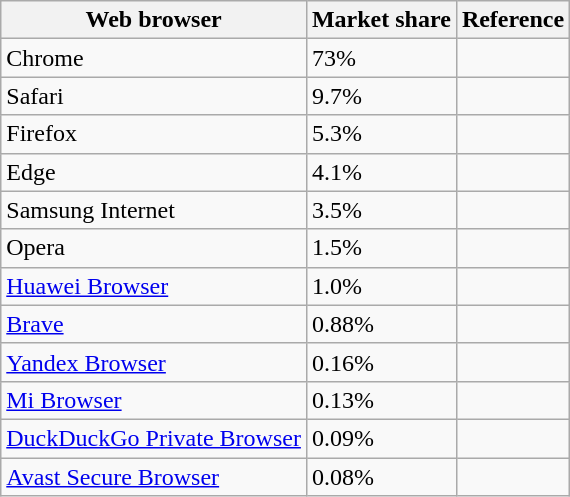<table class="wikitable sortable">
<tr>
<th>Web browser</th>
<th>Market share</th>
<th>Reference</th>
</tr>
<tr>
<td>Chrome</td>
<td>73%</td>
<td></td>
</tr>
<tr>
<td>Safari</td>
<td>9.7%</td>
<td></td>
</tr>
<tr>
<td>Firefox</td>
<td>5.3%</td>
<td></td>
</tr>
<tr>
<td>Edge</td>
<td>4.1%</td>
<td></td>
</tr>
<tr>
<td>Samsung Internet</td>
<td>3.5%</td>
<td></td>
</tr>
<tr>
<td>Opera</td>
<td>1.5%</td>
<td></td>
</tr>
<tr>
<td><a href='#'>Huawei Browser</a></td>
<td>1.0%</td>
<td></td>
</tr>
<tr>
<td><a href='#'>Brave</a></td>
<td>0.88%</td>
<td></td>
</tr>
<tr>
<td><a href='#'>Yandex Browser</a></td>
<td>0.16%</td>
<td></td>
</tr>
<tr>
<td><a href='#'>Mi Browser</a></td>
<td>0.13%</td>
<td></td>
</tr>
<tr>
<td><a href='#'>DuckDuckGo Private Browser</a></td>
<td>0.09%</td>
<td></td>
</tr>
<tr>
<td><a href='#'>Avast Secure Browser</a></td>
<td>0.08%</td>
<td></td>
</tr>
</table>
